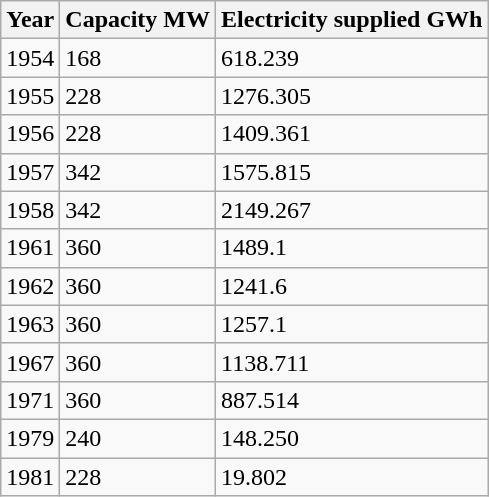<table class="wikitable">
<tr>
<th>Year</th>
<th>Capacity MW</th>
<th>Electricity supplied GWh</th>
</tr>
<tr>
<td>1954</td>
<td>168</td>
<td>618.239</td>
</tr>
<tr>
<td>1955</td>
<td>228</td>
<td>1276.305</td>
</tr>
<tr>
<td>1956</td>
<td>228</td>
<td>1409.361</td>
</tr>
<tr>
<td>1957</td>
<td>342</td>
<td>1575.815</td>
</tr>
<tr>
<td>1958</td>
<td>342</td>
<td>2149.267</td>
</tr>
<tr>
<td>1961</td>
<td>360</td>
<td>1489.1</td>
</tr>
<tr>
<td>1962</td>
<td>360</td>
<td>1241.6</td>
</tr>
<tr>
<td>1963</td>
<td>360</td>
<td>1257.1</td>
</tr>
<tr>
<td>1967</td>
<td>360</td>
<td>1138.711</td>
</tr>
<tr>
<td>1971</td>
<td>360</td>
<td>887.514</td>
</tr>
<tr>
<td>1979</td>
<td>240</td>
<td>148.250</td>
</tr>
<tr>
<td>1981</td>
<td>228</td>
<td>19.802</td>
</tr>
</table>
